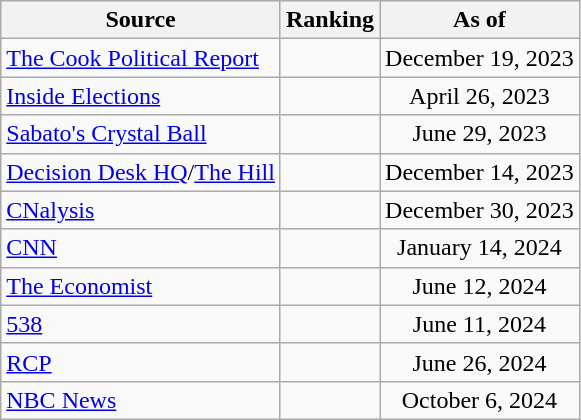<table class="wikitable" style="text-align:center">
<tr>
<th>Source</th>
<th>Ranking</th>
<th>As of</th>
</tr>
<tr>
<td align=left><a href='#'>The Cook Political Report</a></td>
<td></td>
<td>December 19, 2023</td>
</tr>
<tr>
<td align=left><a href='#'>Inside Elections</a></td>
<td></td>
<td>April 26, 2023</td>
</tr>
<tr>
<td align=left><a href='#'>Sabato's Crystal Ball</a></td>
<td></td>
<td>June 29, 2023</td>
</tr>
<tr>
<td align=left><a href='#'>Decision Desk HQ</a>/<a href='#'>The Hill</a></td>
<td></td>
<td>December 14, 2023</td>
</tr>
<tr>
<td align=left><a href='#'>CNalysis</a></td>
<td></td>
<td>December 30, 2023</td>
</tr>
<tr>
<td align=left><a href='#'>CNN</a></td>
<td></td>
<td>January 14, 2024</td>
</tr>
<tr>
<td align=left><a href='#'>The Economist</a></td>
<td></td>
<td>June 12, 2024</td>
</tr>
<tr>
<td align="left"><a href='#'>538</a></td>
<td></td>
<td>June 11, 2024</td>
</tr>
<tr>
<td align="left"><a href='#'>RCP</a></td>
<td></td>
<td>June 26, 2024</td>
</tr>
<tr>
<td align="left"><a href='#'>NBC News</a></td>
<td></td>
<td>October 6, 2024</td>
</tr>
</table>
